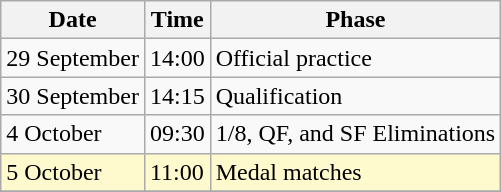<table class=wikitable>
<tr>
<th>Date</th>
<th>Time</th>
<th>Phase</th>
</tr>
<tr>
<td>29 September</td>
<td>14:00</td>
<td>Official practice</td>
</tr>
<tr>
<td>30 September</td>
<td>14:15</td>
<td>Qualification</td>
</tr>
<tr>
<td>4 October</td>
<td>09:30</td>
<td>1/8, QF, and SF Eliminations</td>
</tr>
<tr style=background:lemonchiffon>
<td>5 October</td>
<td>11:00</td>
<td>Medal matches</td>
</tr>
<tr>
</tr>
</table>
